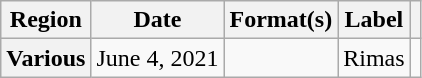<table class="wikitable plainrowheaders">
<tr>
<th scope="col">Region</th>
<th scope="col">Date</th>
<th scope="col">Format(s)</th>
<th scope="col">Label</th>
<th scope="col"></th>
</tr>
<tr>
<th scope="row">Various</th>
<td>June 4, 2021</td>
<td></td>
<td>Rimas</td>
<td style="text-align:center;"></td>
</tr>
</table>
